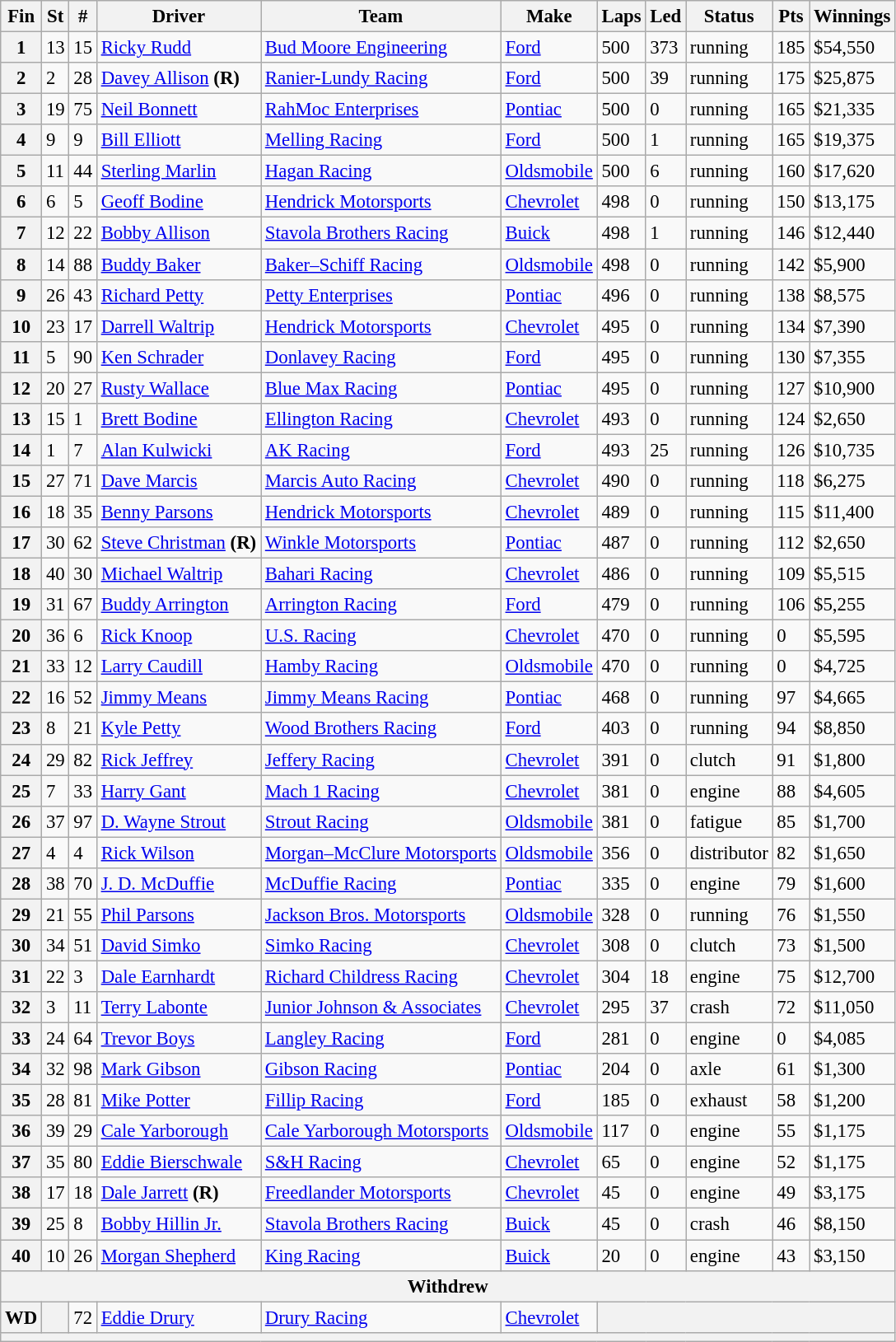<table class="wikitable" style="font-size:95%">
<tr>
<th>Fin</th>
<th>St</th>
<th>#</th>
<th>Driver</th>
<th>Team</th>
<th>Make</th>
<th>Laps</th>
<th>Led</th>
<th>Status</th>
<th>Pts</th>
<th>Winnings</th>
</tr>
<tr>
<th>1</th>
<td>13</td>
<td>15</td>
<td><a href='#'>Ricky Rudd</a></td>
<td><a href='#'>Bud Moore Engineering</a></td>
<td><a href='#'>Ford</a></td>
<td>500</td>
<td>373</td>
<td>running</td>
<td>185</td>
<td>$54,550</td>
</tr>
<tr>
<th>2</th>
<td>2</td>
<td>28</td>
<td><a href='#'>Davey Allison</a> <strong>(R)</strong></td>
<td><a href='#'>Ranier-Lundy Racing</a></td>
<td><a href='#'>Ford</a></td>
<td>500</td>
<td>39</td>
<td>running</td>
<td>175</td>
<td>$25,875</td>
</tr>
<tr>
<th>3</th>
<td>19</td>
<td>75</td>
<td><a href='#'>Neil Bonnett</a></td>
<td><a href='#'>RahMoc Enterprises</a></td>
<td><a href='#'>Pontiac</a></td>
<td>500</td>
<td>0</td>
<td>running</td>
<td>165</td>
<td>$21,335</td>
</tr>
<tr>
<th>4</th>
<td>9</td>
<td>9</td>
<td><a href='#'>Bill Elliott</a></td>
<td><a href='#'>Melling Racing</a></td>
<td><a href='#'>Ford</a></td>
<td>500</td>
<td>1</td>
<td>running</td>
<td>165</td>
<td>$19,375</td>
</tr>
<tr>
<th>5</th>
<td>11</td>
<td>44</td>
<td><a href='#'>Sterling Marlin</a></td>
<td><a href='#'>Hagan Racing</a></td>
<td><a href='#'>Oldsmobile</a></td>
<td>500</td>
<td>6</td>
<td>running</td>
<td>160</td>
<td>$17,620</td>
</tr>
<tr>
<th>6</th>
<td>6</td>
<td>5</td>
<td><a href='#'>Geoff Bodine</a></td>
<td><a href='#'>Hendrick Motorsports</a></td>
<td><a href='#'>Chevrolet</a></td>
<td>498</td>
<td>0</td>
<td>running</td>
<td>150</td>
<td>$13,175</td>
</tr>
<tr>
<th>7</th>
<td>12</td>
<td>22</td>
<td><a href='#'>Bobby Allison</a></td>
<td><a href='#'>Stavola Brothers Racing</a></td>
<td><a href='#'>Buick</a></td>
<td>498</td>
<td>1</td>
<td>running</td>
<td>146</td>
<td>$12,440</td>
</tr>
<tr>
<th>8</th>
<td>14</td>
<td>88</td>
<td><a href='#'>Buddy Baker</a></td>
<td><a href='#'>Baker–Schiff Racing</a></td>
<td><a href='#'>Oldsmobile</a></td>
<td>498</td>
<td>0</td>
<td>running</td>
<td>142</td>
<td>$5,900</td>
</tr>
<tr>
<th>9</th>
<td>26</td>
<td>43</td>
<td><a href='#'>Richard Petty</a></td>
<td><a href='#'>Petty Enterprises</a></td>
<td><a href='#'>Pontiac</a></td>
<td>496</td>
<td>0</td>
<td>running</td>
<td>138</td>
<td>$8,575</td>
</tr>
<tr>
<th>10</th>
<td>23</td>
<td>17</td>
<td><a href='#'>Darrell Waltrip</a></td>
<td><a href='#'>Hendrick Motorsports</a></td>
<td><a href='#'>Chevrolet</a></td>
<td>495</td>
<td>0</td>
<td>running</td>
<td>134</td>
<td>$7,390</td>
</tr>
<tr>
<th>11</th>
<td>5</td>
<td>90</td>
<td><a href='#'>Ken Schrader</a></td>
<td><a href='#'>Donlavey Racing</a></td>
<td><a href='#'>Ford</a></td>
<td>495</td>
<td>0</td>
<td>running</td>
<td>130</td>
<td>$7,355</td>
</tr>
<tr>
<th>12</th>
<td>20</td>
<td>27</td>
<td><a href='#'>Rusty Wallace</a></td>
<td><a href='#'>Blue Max Racing</a></td>
<td><a href='#'>Pontiac</a></td>
<td>495</td>
<td>0</td>
<td>running</td>
<td>127</td>
<td>$10,900</td>
</tr>
<tr>
<th>13</th>
<td>15</td>
<td>1</td>
<td><a href='#'>Brett Bodine</a></td>
<td><a href='#'>Ellington Racing</a></td>
<td><a href='#'>Chevrolet</a></td>
<td>493</td>
<td>0</td>
<td>running</td>
<td>124</td>
<td>$2,650</td>
</tr>
<tr>
<th>14</th>
<td>1</td>
<td>7</td>
<td><a href='#'>Alan Kulwicki</a></td>
<td><a href='#'>AK Racing</a></td>
<td><a href='#'>Ford</a></td>
<td>493</td>
<td>25</td>
<td>running</td>
<td>126</td>
<td>$10,735</td>
</tr>
<tr>
<th>15</th>
<td>27</td>
<td>71</td>
<td><a href='#'>Dave Marcis</a></td>
<td><a href='#'>Marcis Auto Racing</a></td>
<td><a href='#'>Chevrolet</a></td>
<td>490</td>
<td>0</td>
<td>running</td>
<td>118</td>
<td>$6,275</td>
</tr>
<tr>
<th>16</th>
<td>18</td>
<td>35</td>
<td><a href='#'>Benny Parsons</a></td>
<td><a href='#'>Hendrick Motorsports</a></td>
<td><a href='#'>Chevrolet</a></td>
<td>489</td>
<td>0</td>
<td>running</td>
<td>115</td>
<td>$11,400</td>
</tr>
<tr>
<th>17</th>
<td>30</td>
<td>62</td>
<td><a href='#'>Steve Christman</a> <strong>(R)</strong></td>
<td><a href='#'>Winkle Motorsports</a></td>
<td><a href='#'>Pontiac</a></td>
<td>487</td>
<td>0</td>
<td>running</td>
<td>112</td>
<td>$2,650</td>
</tr>
<tr>
<th>18</th>
<td>40</td>
<td>30</td>
<td><a href='#'>Michael Waltrip</a></td>
<td><a href='#'>Bahari Racing</a></td>
<td><a href='#'>Chevrolet</a></td>
<td>486</td>
<td>0</td>
<td>running</td>
<td>109</td>
<td>$5,515</td>
</tr>
<tr>
<th>19</th>
<td>31</td>
<td>67</td>
<td><a href='#'>Buddy Arrington</a></td>
<td><a href='#'>Arrington Racing</a></td>
<td><a href='#'>Ford</a></td>
<td>479</td>
<td>0</td>
<td>running</td>
<td>106</td>
<td>$5,255</td>
</tr>
<tr>
<th>20</th>
<td>36</td>
<td>6</td>
<td><a href='#'>Rick Knoop</a></td>
<td><a href='#'>U.S. Racing</a></td>
<td><a href='#'>Chevrolet</a></td>
<td>470</td>
<td>0</td>
<td>running</td>
<td>0</td>
<td>$5,595</td>
</tr>
<tr>
<th>21</th>
<td>33</td>
<td>12</td>
<td><a href='#'>Larry Caudill</a></td>
<td><a href='#'>Hamby Racing</a></td>
<td><a href='#'>Oldsmobile</a></td>
<td>470</td>
<td>0</td>
<td>running</td>
<td>0</td>
<td>$4,725</td>
</tr>
<tr>
<th>22</th>
<td>16</td>
<td>52</td>
<td><a href='#'>Jimmy Means</a></td>
<td><a href='#'>Jimmy Means Racing</a></td>
<td><a href='#'>Pontiac</a></td>
<td>468</td>
<td>0</td>
<td>running</td>
<td>97</td>
<td>$4,665</td>
</tr>
<tr>
<th>23</th>
<td>8</td>
<td>21</td>
<td><a href='#'>Kyle Petty</a></td>
<td><a href='#'>Wood Brothers Racing</a></td>
<td><a href='#'>Ford</a></td>
<td>403</td>
<td>0</td>
<td>running</td>
<td>94</td>
<td>$8,850</td>
</tr>
<tr>
<th>24</th>
<td>29</td>
<td>82</td>
<td><a href='#'>Rick Jeffrey</a></td>
<td><a href='#'>Jeffery Racing</a></td>
<td><a href='#'>Chevrolet</a></td>
<td>391</td>
<td>0</td>
<td>clutch</td>
<td>91</td>
<td>$1,800</td>
</tr>
<tr>
<th>25</th>
<td>7</td>
<td>33</td>
<td><a href='#'>Harry Gant</a></td>
<td><a href='#'>Mach 1 Racing</a></td>
<td><a href='#'>Chevrolet</a></td>
<td>381</td>
<td>0</td>
<td>engine</td>
<td>88</td>
<td>$4,605</td>
</tr>
<tr>
<th>26</th>
<td>37</td>
<td>97</td>
<td><a href='#'>D. Wayne Strout</a></td>
<td><a href='#'>Strout Racing</a></td>
<td><a href='#'>Oldsmobile</a></td>
<td>381</td>
<td>0</td>
<td>fatigue</td>
<td>85</td>
<td>$1,700</td>
</tr>
<tr>
<th>27</th>
<td>4</td>
<td>4</td>
<td><a href='#'>Rick Wilson</a></td>
<td><a href='#'>Morgan–McClure Motorsports</a></td>
<td><a href='#'>Oldsmobile</a></td>
<td>356</td>
<td>0</td>
<td>distributor</td>
<td>82</td>
<td>$1,650</td>
</tr>
<tr>
<th>28</th>
<td>38</td>
<td>70</td>
<td><a href='#'>J. D. McDuffie</a></td>
<td><a href='#'>McDuffie Racing</a></td>
<td><a href='#'>Pontiac</a></td>
<td>335</td>
<td>0</td>
<td>engine</td>
<td>79</td>
<td>$1,600</td>
</tr>
<tr>
<th>29</th>
<td>21</td>
<td>55</td>
<td><a href='#'>Phil Parsons</a></td>
<td><a href='#'>Jackson Bros. Motorsports</a></td>
<td><a href='#'>Oldsmobile</a></td>
<td>328</td>
<td>0</td>
<td>running</td>
<td>76</td>
<td>$1,550</td>
</tr>
<tr>
<th>30</th>
<td>34</td>
<td>51</td>
<td><a href='#'>David Simko</a></td>
<td><a href='#'>Simko Racing</a></td>
<td><a href='#'>Chevrolet</a></td>
<td>308</td>
<td>0</td>
<td>clutch</td>
<td>73</td>
<td>$1,500</td>
</tr>
<tr>
<th>31</th>
<td>22</td>
<td>3</td>
<td><a href='#'>Dale Earnhardt</a></td>
<td><a href='#'>Richard Childress Racing</a></td>
<td><a href='#'>Chevrolet</a></td>
<td>304</td>
<td>18</td>
<td>engine</td>
<td>75</td>
<td>$12,700</td>
</tr>
<tr>
<th>32</th>
<td>3</td>
<td>11</td>
<td><a href='#'>Terry Labonte</a></td>
<td><a href='#'>Junior Johnson & Associates</a></td>
<td><a href='#'>Chevrolet</a></td>
<td>295</td>
<td>37</td>
<td>crash</td>
<td>72</td>
<td>$11,050</td>
</tr>
<tr>
<th>33</th>
<td>24</td>
<td>64</td>
<td><a href='#'>Trevor Boys</a></td>
<td><a href='#'>Langley Racing</a></td>
<td><a href='#'>Ford</a></td>
<td>281</td>
<td>0</td>
<td>engine</td>
<td>0</td>
<td>$4,085</td>
</tr>
<tr>
<th>34</th>
<td>32</td>
<td>98</td>
<td><a href='#'>Mark Gibson</a></td>
<td><a href='#'>Gibson Racing</a></td>
<td><a href='#'>Pontiac</a></td>
<td>204</td>
<td>0</td>
<td>axle</td>
<td>61</td>
<td>$1,300</td>
</tr>
<tr>
<th>35</th>
<td>28</td>
<td>81</td>
<td><a href='#'>Mike Potter</a></td>
<td><a href='#'>Fillip Racing</a></td>
<td><a href='#'>Ford</a></td>
<td>185</td>
<td>0</td>
<td>exhaust</td>
<td>58</td>
<td>$1,200</td>
</tr>
<tr>
<th>36</th>
<td>39</td>
<td>29</td>
<td><a href='#'>Cale Yarborough</a></td>
<td><a href='#'>Cale Yarborough Motorsports</a></td>
<td><a href='#'>Oldsmobile</a></td>
<td>117</td>
<td>0</td>
<td>engine</td>
<td>55</td>
<td>$1,175</td>
</tr>
<tr>
<th>37</th>
<td>35</td>
<td>80</td>
<td><a href='#'>Eddie Bierschwale</a></td>
<td><a href='#'>S&H Racing</a></td>
<td><a href='#'>Chevrolet</a></td>
<td>65</td>
<td>0</td>
<td>engine</td>
<td>52</td>
<td>$1,175</td>
</tr>
<tr>
<th>38</th>
<td>17</td>
<td>18</td>
<td><a href='#'>Dale Jarrett</a> <strong>(R)</strong></td>
<td><a href='#'>Freedlander Motorsports</a></td>
<td><a href='#'>Chevrolet</a></td>
<td>45</td>
<td>0</td>
<td>engine</td>
<td>49</td>
<td>$3,175</td>
</tr>
<tr>
<th>39</th>
<td>25</td>
<td>8</td>
<td><a href='#'>Bobby Hillin Jr.</a></td>
<td><a href='#'>Stavola Brothers Racing</a></td>
<td><a href='#'>Buick</a></td>
<td>45</td>
<td>0</td>
<td>crash</td>
<td>46</td>
<td>$8,150</td>
</tr>
<tr>
<th>40</th>
<td>10</td>
<td>26</td>
<td><a href='#'>Morgan Shepherd</a></td>
<td><a href='#'>King Racing</a></td>
<td><a href='#'>Buick</a></td>
<td>20</td>
<td>0</td>
<td>engine</td>
<td>43</td>
<td>$3,150</td>
</tr>
<tr>
<th colspan="11">Withdrew</th>
</tr>
<tr>
<th>WD</th>
<th></th>
<td>72</td>
<td><a href='#'>Eddie Drury</a></td>
<td><a href='#'>Drury Racing</a></td>
<td><a href='#'>Chevrolet</a></td>
<th colspan="5"></th>
</tr>
<tr>
<th colspan="11"></th>
</tr>
</table>
